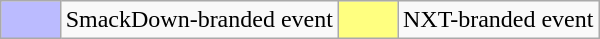<table class="wikitable" style="margin: 0 auto">
<tr>
<td style="background:#BBF; width:2em"></td>
<td SmackDown (WWE brand)>SmackDown-branded event</td>
<td style="background: #FFFF80; width: 2em"></td>
<td NXT (WWE brand)>NXT-branded event</td>
</tr>
</table>
